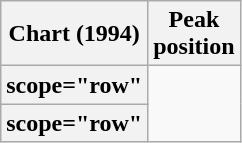<table class="wikitable plainrowheaders sortable">
<tr>
<th scope="col">Chart (1994)</th>
<th scope="col">Peak<br>position</th>
</tr>
<tr>
<th>scope="row" </th>
</tr>
<tr>
<th>scope="row" </th>
</tr>
</table>
